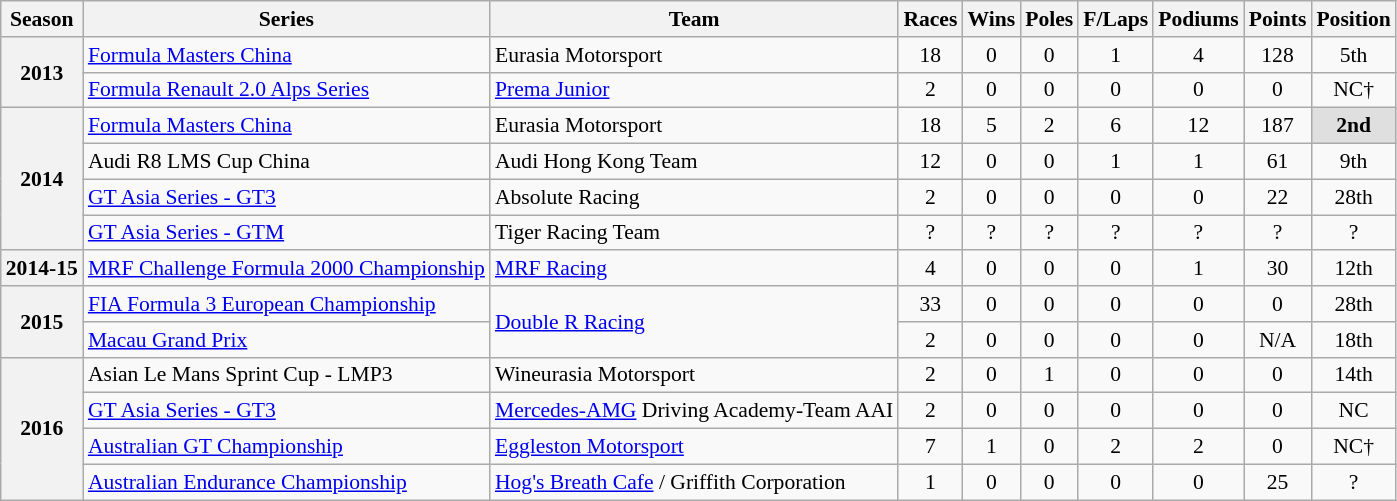<table class="wikitable" style="font-size: 90%; text-align:center">
<tr>
<th>Season</th>
<th>Series</th>
<th>Team</th>
<th>Races</th>
<th>Wins</th>
<th>Poles</th>
<th>F/Laps</th>
<th>Podiums</th>
<th>Points</th>
<th>Position</th>
</tr>
<tr>
<th rowspan="2">2013</th>
<td align=left><a href='#'>Formula Masters China</a></td>
<td align=left>Eurasia Motorsport</td>
<td>18</td>
<td>0</td>
<td>0</td>
<td>1</td>
<td>4</td>
<td>128</td>
<td>5th</td>
</tr>
<tr>
<td align=left><a href='#'>Formula Renault 2.0 Alps Series</a></td>
<td align=left><a href='#'>Prema Junior</a></td>
<td>2</td>
<td>0</td>
<td>0</td>
<td>0</td>
<td>0</td>
<td>0</td>
<td>NC†</td>
</tr>
<tr>
<th rowspan="4">2014</th>
<td align=left><a href='#'>Formula Masters China</a></td>
<td align=left>Eurasia Motorsport</td>
<td>18</td>
<td>5</td>
<td>2</td>
<td>6</td>
<td>12</td>
<td>187</td>
<td style="background:#DFDFDF;"><strong>2nd</strong></td>
</tr>
<tr>
<td align=left>Audi R8 LMS Cup China</td>
<td align=left>Audi Hong Kong Team</td>
<td>12</td>
<td>0</td>
<td>0</td>
<td>1</td>
<td>1</td>
<td>61</td>
<td>9th</td>
</tr>
<tr>
<td align=left><a href='#'>GT Asia Series - GT3</a></td>
<td align=left>Absolute Racing</td>
<td>2</td>
<td>0</td>
<td>0</td>
<td>0</td>
<td>0</td>
<td>22</td>
<td>28th</td>
</tr>
<tr>
<td align=left><a href='#'>GT Asia Series - GTM</a></td>
<td align=left>Tiger Racing Team</td>
<td>?</td>
<td>?</td>
<td>?</td>
<td>?</td>
<td>?</td>
<td>?</td>
<td>?</td>
</tr>
<tr>
<th>2014-15</th>
<td align=left><a href='#'>MRF Challenge Formula 2000 Championship</a></td>
<td align=left><a href='#'>MRF Racing</a></td>
<td>4</td>
<td>0</td>
<td>0</td>
<td>0</td>
<td>1</td>
<td>30</td>
<td>12th</td>
</tr>
<tr>
<th rowspan="2">2015</th>
<td align=left><a href='#'>FIA Formula 3 European Championship</a></td>
<td rowspan="2" align=left><a href='#'>Double R Racing</a></td>
<td>33</td>
<td>0</td>
<td>0</td>
<td>0</td>
<td>0</td>
<td>0</td>
<td>28th</td>
</tr>
<tr>
<td align=left><a href='#'>Macau Grand Prix</a></td>
<td>2</td>
<td>0</td>
<td>0</td>
<td>0</td>
<td>0</td>
<td>N/A</td>
<td>18th</td>
</tr>
<tr>
<th rowspan="4">2016</th>
<td align=left>Asian Le Mans Sprint Cup - LMP3</td>
<td align=left>Wineurasia Motorsport</td>
<td>2</td>
<td>0</td>
<td>1</td>
<td>0</td>
<td>0</td>
<td>0</td>
<td>14th</td>
</tr>
<tr>
<td align=left><a href='#'>GT Asia Series - GT3</a></td>
<td align=left><a href='#'>Mercedes-AMG</a> Driving Academy-Team AAI</td>
<td>2</td>
<td>0</td>
<td>0</td>
<td>0</td>
<td>0</td>
<td>0</td>
<td>NC</td>
</tr>
<tr>
<td align=left><a href='#'>Australian GT Championship</a></td>
<td align=left><a href='#'>Eggleston Motorsport</a></td>
<td>7</td>
<td>1</td>
<td>0</td>
<td>2</td>
<td>2</td>
<td>0</td>
<td>NC†</td>
</tr>
<tr>
<td align=left><a href='#'>Australian Endurance Championship</a></td>
<td align=left><a href='#'>Hog's Breath Cafe</a> / Griffith Corporation</td>
<td>1</td>
<td>0</td>
<td>0</td>
<td>0</td>
<td>0</td>
<td>25</td>
<td>?</td>
</tr>
</table>
